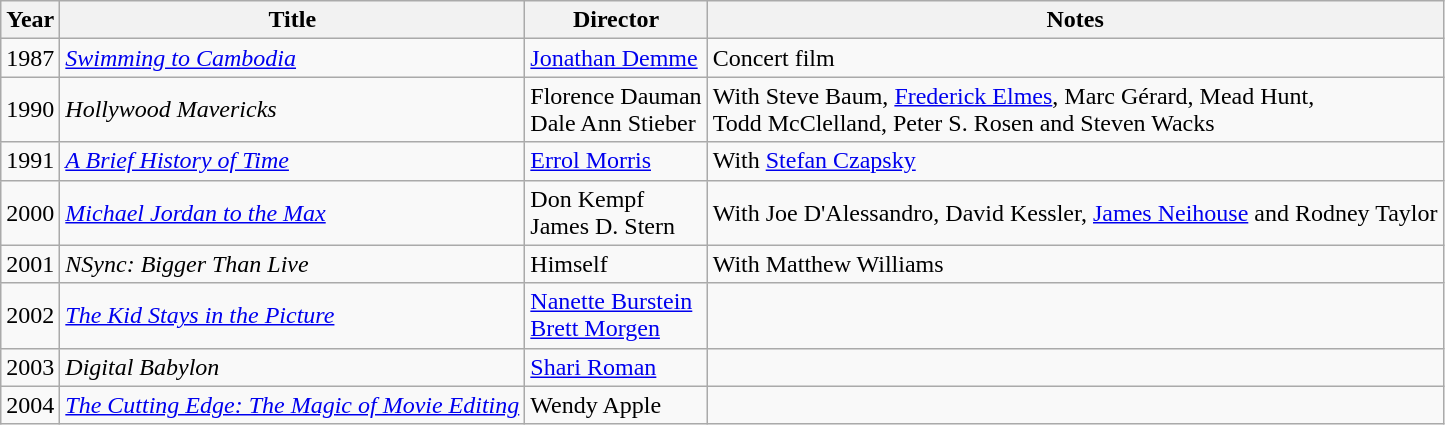<table class="wikitable">
<tr>
<th>Year</th>
<th>Title</th>
<th>Director</th>
<th>Notes</th>
</tr>
<tr>
<td>1987</td>
<td><em><a href='#'>Swimming to Cambodia</a></em></td>
<td><a href='#'>Jonathan Demme</a></td>
<td>Concert film</td>
</tr>
<tr>
<td>1990</td>
<td><em>Hollywood Mavericks</em></td>
<td>Florence Dauman<br>Dale Ann Stieber</td>
<td>With Steve Baum, <a href='#'>Frederick Elmes</a>, Marc Gérard, Mead Hunt,<br>Todd McClelland, Peter S. Rosen and Steven Wacks</td>
</tr>
<tr>
<td>1991</td>
<td><em><a href='#'>A Brief History of Time</a></em></td>
<td><a href='#'>Errol Morris</a></td>
<td>With <a href='#'>Stefan Czapsky</a></td>
</tr>
<tr>
<td>2000</td>
<td><em><a href='#'>Michael Jordan to the Max</a></em></td>
<td>Don Kempf<br>James D. Stern</td>
<td>With Joe D'Alessandro, David Kessler, <a href='#'>James Neihouse</a> and Rodney Taylor</td>
</tr>
<tr>
<td>2001</td>
<td><em>NSync: Bigger Than Live</em></td>
<td>Himself</td>
<td>With Matthew Williams</td>
</tr>
<tr>
<td>2002</td>
<td><em><a href='#'>The Kid Stays in the Picture</a></em></td>
<td><a href='#'>Nanette Burstein</a><br><a href='#'>Brett Morgen</a></td>
<td></td>
</tr>
<tr>
<td>2003</td>
<td><em>Digital Babylon</em></td>
<td><a href='#'>Shari Roman</a></td>
<td></td>
</tr>
<tr>
<td>2004</td>
<td><em><a href='#'>The Cutting Edge: The Magic of Movie Editing</a></em></td>
<td>Wendy Apple</td>
<td></td>
</tr>
</table>
